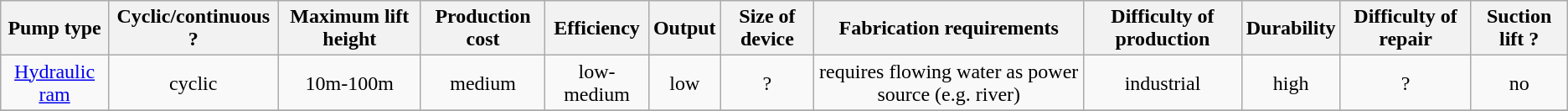<table class="wikitable" style="text-align: center; width: auto;">
<tr>
<th>Pump type</th>
<th>Cyclic/continuous ?</th>
<th>Maximum lift height</th>
<th>Production cost</th>
<th>Efficiency</th>
<th>Output</th>
<th>Size of device</th>
<th>Fabrication requirements</th>
<th>Difficulty of production</th>
<th>Durability</th>
<th>Difficulty of repair</th>
<th>Suction lift ?</th>
</tr>
<tr>
<td><a href='#'>Hydraulic ram</a></td>
<td>cyclic</td>
<td>10m-100m</td>
<td>medium</td>
<td>low-medium</td>
<td>low</td>
<td>?</td>
<td>requires flowing water as power source (e.g. river)</td>
<td>industrial</td>
<td>high</td>
<td>?</td>
<td>no</td>
</tr>
<tr>
</tr>
</table>
